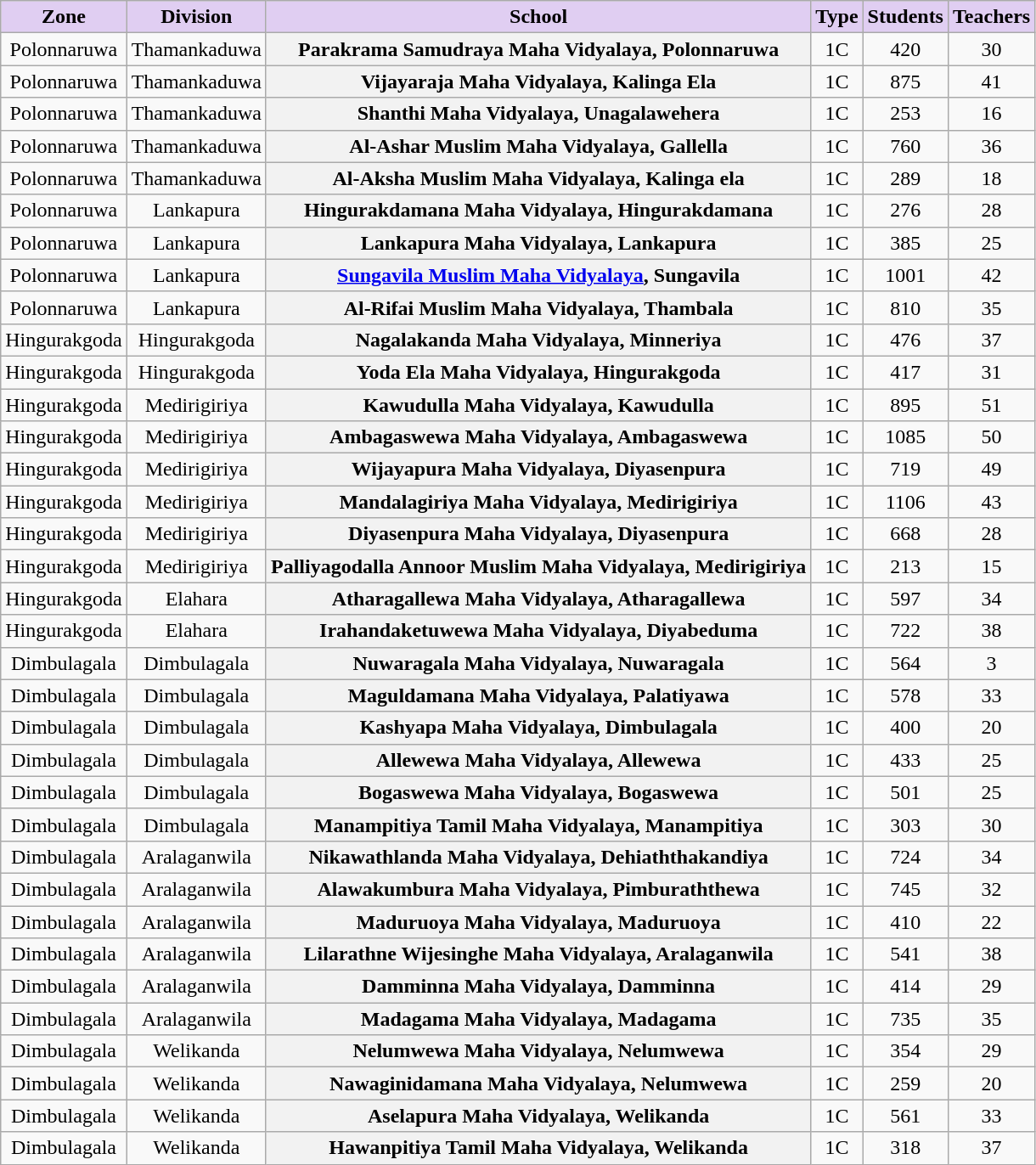<table class="wikitable sortable" style="text-align:center; font-size:100%">
<tr valign=bottom>
<th style="background-color:#E0CEF2;">Zone</th>
<th style="background-color:#E0CEF2;">Division</th>
<th style="background-color:#E0CEF2;">School</th>
<th style="background-color:#E0CEF2;">Type</th>
<th style="background-color:#E0CEF2;">Students</th>
<th style="background-color:#E0CEF2;">Teachers</th>
</tr>
<tr>
<td>Polonnaruwa</td>
<td>Thamankaduwa</td>
<th>Parakrama Samudraya Maha Vidyalaya, Polonnaruwa</th>
<td>1C</td>
<td>420</td>
<td>30</td>
</tr>
<tr>
<td>Polonnaruwa</td>
<td>Thamankaduwa</td>
<th>Vijayaraja Maha Vidyalaya, Kalinga Ela</th>
<td>1C</td>
<td>875</td>
<td>41</td>
</tr>
<tr>
<td>Polonnaruwa</td>
<td>Thamankaduwa</td>
<th>Shanthi Maha Vidyalaya, Unagalawehera</th>
<td>1C</td>
<td>253</td>
<td>16</td>
</tr>
<tr>
<td>Polonnaruwa</td>
<td>Thamankaduwa</td>
<th>Al-Ashar Muslim Maha Vidyalaya, Gallella</th>
<td>1C</td>
<td>760</td>
<td>36</td>
</tr>
<tr>
<td>Polonnaruwa</td>
<td>Thamankaduwa</td>
<th>Al-Aksha Muslim Maha Vidyalaya, Kalinga ela</th>
<td>1C</td>
<td>289</td>
<td>18</td>
</tr>
<tr>
<td>Polonnaruwa</td>
<td>Lankapura</td>
<th>Hingurakdamana Maha Vidyalaya, Hingurakdamana</th>
<td>1C</td>
<td>276</td>
<td>28</td>
</tr>
<tr>
<td>Polonnaruwa</td>
<td>Lankapura</td>
<th>Lankapura Maha Vidyalaya, Lankapura</th>
<td>1C</td>
<td>385</td>
<td>25</td>
</tr>
<tr>
<td>Polonnaruwa</td>
<td>Lankapura</td>
<th><a href='#'>Sungavila Muslim Maha Vidyalaya</a>, Sungavila</th>
<td>1C</td>
<td>1001</td>
<td>42</td>
</tr>
<tr>
<td>Polonnaruwa</td>
<td>Lankapura</td>
<th>Al-Rifai Muslim Maha Vidyalaya, Thambala</th>
<td>1C</td>
<td>810</td>
<td>35</td>
</tr>
<tr>
<td>Hingurakgoda</td>
<td>Hingurakgoda</td>
<th>Nagalakanda Maha Vidyalaya, Minneriya</th>
<td>1C</td>
<td>476</td>
<td>37</td>
</tr>
<tr>
<td>Hingurakgoda</td>
<td>Hingurakgoda</td>
<th>Yoda Ela Maha Vidyalaya, Hingurakgoda</th>
<td>1C</td>
<td>417</td>
<td>31</td>
</tr>
<tr>
<td>Hingurakgoda</td>
<td>Medirigiriya</td>
<th>Kawudulla Maha Vidyalaya, Kawudulla</th>
<td>1C</td>
<td>895</td>
<td>51</td>
</tr>
<tr>
<td>Hingurakgoda</td>
<td>Medirigiriya</td>
<th>Ambagaswewa Maha Vidyalaya, Ambagaswewa</th>
<td>1C</td>
<td>1085</td>
<td>50</td>
</tr>
<tr>
<td>Hingurakgoda</td>
<td>Medirigiriya</td>
<th>Wijayapura Maha Vidyalaya, Diyasenpura</th>
<td>1C</td>
<td>719</td>
<td>49</td>
</tr>
<tr>
<td>Hingurakgoda</td>
<td>Medirigiriya</td>
<th>Mandalagiriya Maha Vidyalaya, Medirigiriya</th>
<td>1C</td>
<td>1106</td>
<td>43</td>
</tr>
<tr>
<td>Hingurakgoda</td>
<td>Medirigiriya</td>
<th>Diyasenpura Maha Vidyalaya, Diyasenpura</th>
<td>1C</td>
<td>668</td>
<td>28</td>
</tr>
<tr>
<td>Hingurakgoda</td>
<td>Medirigiriya</td>
<th>Palliyagodalla Annoor Muslim Maha Vidyalaya, Medirigiriya</th>
<td>1C</td>
<td>213</td>
<td>15</td>
</tr>
<tr>
<td>Hingurakgoda</td>
<td>Elahara</td>
<th>Atharagallewa Maha Vidyalaya, Atharagallewa</th>
<td>1C</td>
<td>597</td>
<td>34</td>
</tr>
<tr>
<td>Hingurakgoda</td>
<td>Elahara</td>
<th>Irahandaketuwewa Maha Vidyalaya, Diyabeduma</th>
<td>1C</td>
<td>722</td>
<td>38</td>
</tr>
<tr>
<td>Dimbulagala</td>
<td>Dimbulagala</td>
<th>Nuwaragala Maha Vidyalaya, Nuwaragala</th>
<td>1C</td>
<td>564</td>
<td>3</td>
</tr>
<tr>
<td>Dimbulagala</td>
<td>Dimbulagala</td>
<th>Maguldamana Maha Vidyalaya, Palatiyawa</th>
<td>1C</td>
<td>578</td>
<td>33</td>
</tr>
<tr>
<td>Dimbulagala</td>
<td>Dimbulagala</td>
<th>Kashyapa Maha Vidyalaya, Dimbulagala</th>
<td>1C</td>
<td>400</td>
<td>20</td>
</tr>
<tr>
<td>Dimbulagala</td>
<td>Dimbulagala</td>
<th>Allewewa Maha Vidyalaya, Allewewa</th>
<td>1C</td>
<td>433</td>
<td>25</td>
</tr>
<tr>
<td>Dimbulagala</td>
<td>Dimbulagala</td>
<th>Bogaswewa Maha Vidyalaya, Bogaswewa</th>
<td>1C</td>
<td>501</td>
<td>25</td>
</tr>
<tr>
<td>Dimbulagala</td>
<td>Dimbulagala</td>
<th>Manampitiya Tamil Maha Vidyalaya, Manampitiya</th>
<td>1C</td>
<td>303</td>
<td>30</td>
</tr>
<tr>
<td>Dimbulagala</td>
<td>Aralaganwila</td>
<th>Nikawathlanda Maha Vidyalaya, Dehiaththakandiya</th>
<td>1C</td>
<td>724</td>
<td>34</td>
</tr>
<tr>
<td>Dimbulagala</td>
<td>Aralaganwila</td>
<th>Alawakumbura Maha Vidyalaya, Pimburaththewa</th>
<td>1C</td>
<td>745</td>
<td>32</td>
</tr>
<tr>
<td>Dimbulagala</td>
<td>Aralaganwila</td>
<th>Maduruoya Maha Vidyalaya, Maduruoya</th>
<td>1C</td>
<td>410</td>
<td>22</td>
</tr>
<tr>
<td>Dimbulagala</td>
<td>Aralaganwila</td>
<th>Lilarathne Wijesinghe Maha Vidyalaya, Aralaganwila</th>
<td>1C</td>
<td>541</td>
<td>38</td>
</tr>
<tr>
<td>Dimbulagala</td>
<td>Aralaganwila</td>
<th>Damminna Maha Vidyalaya, Damminna</th>
<td>1C</td>
<td>414</td>
<td>29</td>
</tr>
<tr>
<td>Dimbulagala</td>
<td>Aralaganwila</td>
<th>Madagama Maha Vidyalaya, Madagama</th>
<td>1C</td>
<td>735</td>
<td>35</td>
</tr>
<tr>
<td>Dimbulagala</td>
<td>Welikanda</td>
<th>Nelumwewa Maha Vidyalaya, Nelumwewa</th>
<td>1C</td>
<td>354</td>
<td>29</td>
</tr>
<tr>
<td>Dimbulagala</td>
<td>Welikanda</td>
<th>Nawaginidamana Maha Vidyalaya, Nelumwewa</th>
<td>1C</td>
<td>259</td>
<td>20</td>
</tr>
<tr>
<td>Dimbulagala</td>
<td>Welikanda</td>
<th>Aselapura Maha Vidyalaya, Welikanda</th>
<td>1C</td>
<td>561</td>
<td>33</td>
</tr>
<tr>
<td>Dimbulagala</td>
<td>Welikanda</td>
<th>Hawanpitiya Tamil Maha Vidyalaya, Welikanda</th>
<td>1C</td>
<td>318</td>
<td>37</td>
</tr>
</table>
